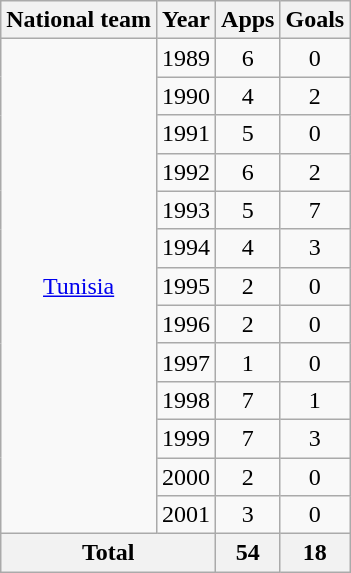<table class="wikitable" style="text-align:center">
<tr>
<th>National team</th>
<th>Year</th>
<th>Apps</th>
<th>Goals</th>
</tr>
<tr>
<td rowspan="13"><a href='#'>Tunisia</a></td>
<td>1989</td>
<td>6</td>
<td>0</td>
</tr>
<tr>
<td>1990</td>
<td>4</td>
<td>2</td>
</tr>
<tr>
<td>1991</td>
<td>5</td>
<td>0</td>
</tr>
<tr>
<td>1992</td>
<td>6</td>
<td>2</td>
</tr>
<tr>
<td>1993</td>
<td>5</td>
<td>7</td>
</tr>
<tr>
<td>1994</td>
<td>4</td>
<td>3</td>
</tr>
<tr>
<td>1995</td>
<td>2</td>
<td>0</td>
</tr>
<tr>
<td>1996</td>
<td>2</td>
<td>0</td>
</tr>
<tr>
<td>1997</td>
<td>1</td>
<td>0</td>
</tr>
<tr>
<td>1998</td>
<td>7</td>
<td>1</td>
</tr>
<tr>
<td>1999</td>
<td>7</td>
<td>3</td>
</tr>
<tr>
<td>2000</td>
<td>2</td>
<td>0</td>
</tr>
<tr>
<td>2001</td>
<td>3</td>
<td>0</td>
</tr>
<tr>
<th colspan="2">Total</th>
<th>54</th>
<th>18</th>
</tr>
</table>
